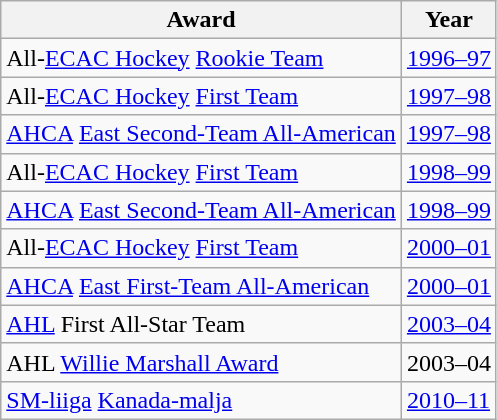<table class="wikitable">
<tr>
<th>Award</th>
<th>Year</th>
</tr>
<tr>
<td>All-<a href='#'>ECAC Hockey</a> <a href='#'>Rookie Team</a></td>
<td><a href='#'>1996–97</a></td>
</tr>
<tr>
<td>All-<a href='#'>ECAC Hockey</a> <a href='#'>First Team</a></td>
<td><a href='#'>1997–98</a></td>
</tr>
<tr>
<td><a href='#'>AHCA</a> <a href='#'>East Second-Team All-American</a></td>
<td><a href='#'>1997–98</a></td>
</tr>
<tr>
<td>All-<a href='#'>ECAC Hockey</a> <a href='#'>First Team</a></td>
<td><a href='#'>1998–99</a></td>
</tr>
<tr>
<td><a href='#'>AHCA</a> <a href='#'>East Second-Team All-American</a></td>
<td><a href='#'>1998–99</a></td>
</tr>
<tr>
<td>All-<a href='#'>ECAC Hockey</a> <a href='#'>First Team</a></td>
<td><a href='#'>2000–01</a></td>
</tr>
<tr>
<td><a href='#'>AHCA</a> <a href='#'>East First-Team All-American</a></td>
<td><a href='#'>2000–01</a></td>
</tr>
<tr>
<td><a href='#'>AHL</a>  First All-Star Team</td>
<td><a href='#'>2003–04</a></td>
</tr>
<tr>
<td>AHL  <a href='#'>Willie Marshall Award</a></td>
<td>2003–04</td>
</tr>
<tr>
<td><a href='#'>SM-liiga</a> <a href='#'>Kanada-malja</a></td>
<td><a href='#'>2010–11</a></td>
</tr>
</table>
